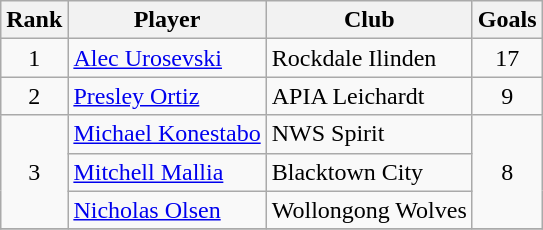<table class="wikitable" style="text-align:center;">
<tr>
<th>Rank</th>
<th>Player</th>
<th>Club</th>
<th>Goals</th>
</tr>
<tr>
<td>1</td>
<td align="left"> <a href='#'>Alec Urosevski</a></td>
<td align="left">Rockdale Ilinden</td>
<td>17</td>
</tr>
<tr>
<td>2</td>
<td align="left"> <a href='#'>Presley Ortiz</a></td>
<td align="left">APIA Leichardt</td>
<td>9</td>
</tr>
<tr>
<td rowspan="3">3</td>
<td align="left"> <a href='#'>Michael Konestabo</a></td>
<td align="left">NWS Spirit</td>
<td rowspan="3">8</td>
</tr>
<tr>
<td align="left"> <a href='#'>Mitchell Mallia</a></td>
<td align="left">Blacktown City</td>
</tr>
<tr>
<td align="left"> <a href='#'>Nicholas Olsen</a></td>
<td align="left">Wollongong Wolves</td>
</tr>
<tr>
</tr>
</table>
